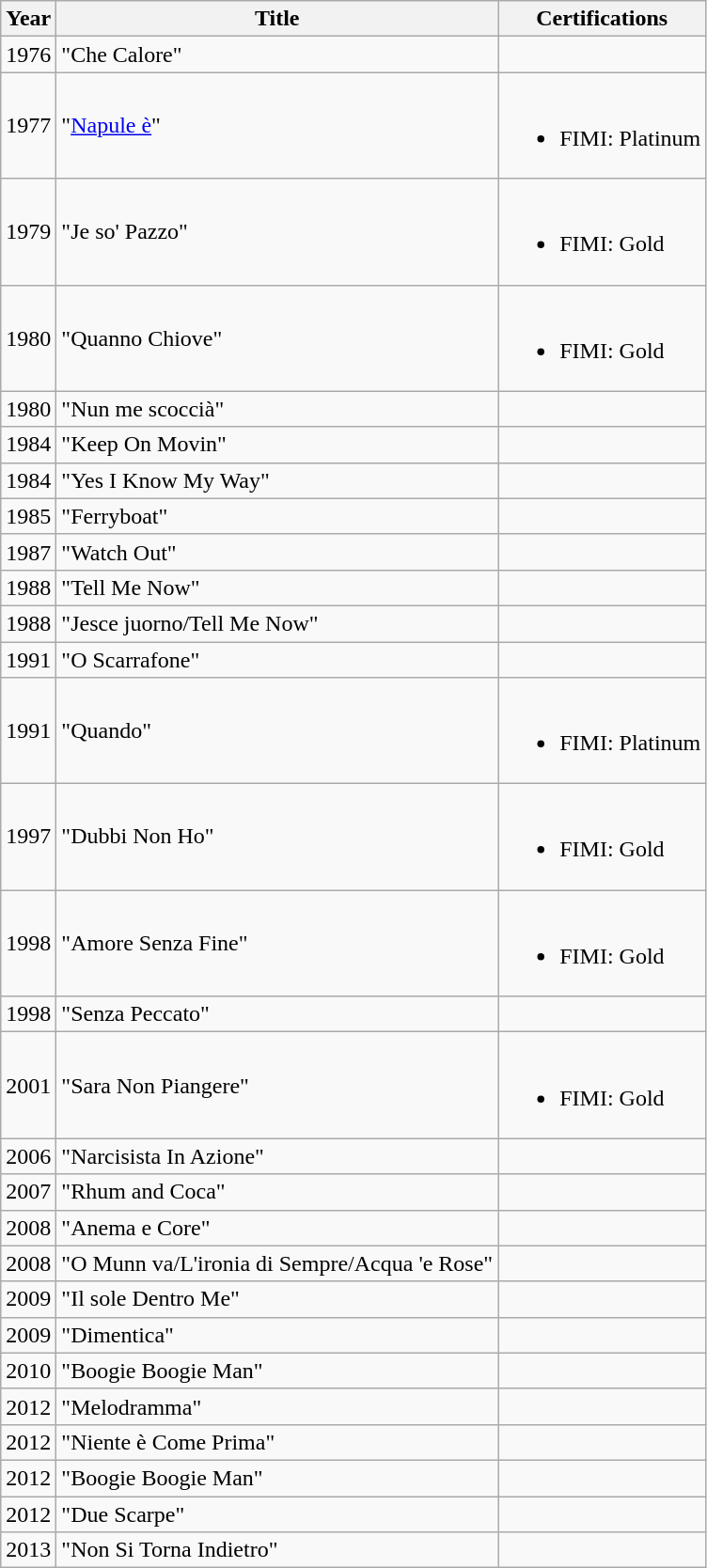<table class="wikitable">
<tr>
<th>Year</th>
<th>Title</th>
<th>Certifications</th>
</tr>
<tr>
<td>1976</td>
<td>"Che Calore"</td>
<td></td>
</tr>
<tr>
<td>1977</td>
<td>"<a href='#'>Napule è</a>"</td>
<td><br><ul><li>FIMI: Platinum</li></ul></td>
</tr>
<tr>
<td>1979</td>
<td>"Je so' Pazzo"</td>
<td><br><ul><li>FIMI: Gold</li></ul></td>
</tr>
<tr>
<td>1980</td>
<td>"Quanno Chiove"</td>
<td><br><ul><li>FIMI: Gold</li></ul></td>
</tr>
<tr>
<td>1980</td>
<td>"Nun me scoccià"</td>
<td></td>
</tr>
<tr>
<td>1984</td>
<td>"Keep On Movin"</td>
<td></td>
</tr>
<tr>
<td>1984</td>
<td>"Yes I Know My Way"</td>
<td></td>
</tr>
<tr>
<td>1985</td>
<td>"Ferryboat"</td>
<td></td>
</tr>
<tr>
<td>1987</td>
<td>"Watch Out"</td>
<td></td>
</tr>
<tr>
<td>1988</td>
<td>"Tell Me Now"</td>
<td></td>
</tr>
<tr>
<td>1988</td>
<td>"Jesce juorno/Tell Me Now"</td>
<td></td>
</tr>
<tr>
<td>1991</td>
<td>"O Scarrafone"</td>
<td></td>
</tr>
<tr>
<td>1991</td>
<td>"Quando"</td>
<td><br><ul><li>FIMI: Platinum</li></ul></td>
</tr>
<tr>
<td>1997</td>
<td>"Dubbi Non Ho"</td>
<td><br><ul><li>FIMI: Gold</li></ul></td>
</tr>
<tr>
<td>1998</td>
<td>"Amore Senza Fine"</td>
<td><br><ul><li>FIMI: Gold</li></ul></td>
</tr>
<tr>
<td>1998</td>
<td>"Senza Peccato"</td>
<td></td>
</tr>
<tr>
<td>2001</td>
<td>"Sara Non Piangere"</td>
<td><br><ul><li>FIMI: Gold</li></ul></td>
</tr>
<tr>
<td>2006</td>
<td>"Narcisista In Azione"</td>
<td></td>
</tr>
<tr>
<td>2007</td>
<td>"Rhum and Coca"</td>
<td></td>
</tr>
<tr>
<td>2008</td>
<td>"Anema e Core"</td>
<td></td>
</tr>
<tr>
<td>2008</td>
<td>"O Munn va/L'ironia di Sempre/Acqua 'e Rose"</td>
<td></td>
</tr>
<tr>
<td>2009</td>
<td>"Il sole Dentro Me"</td>
<td></td>
</tr>
<tr>
<td>2009</td>
<td>"Dimentica"</td>
<td></td>
</tr>
<tr>
<td>2010</td>
<td>"Boogie Boogie Man"</td>
<td></td>
</tr>
<tr>
<td>2012</td>
<td>"Melodramma"</td>
<td></td>
</tr>
<tr>
<td>2012</td>
<td>"Niente è Come Prima"</td>
<td></td>
</tr>
<tr>
<td>2012</td>
<td>"Boogie Boogie Man"</td>
<td></td>
</tr>
<tr>
<td>2012</td>
<td>"Due Scarpe"</td>
<td></td>
</tr>
<tr>
<td>2013</td>
<td>"Non Si Torna Indietro"</td>
<td></td>
</tr>
</table>
